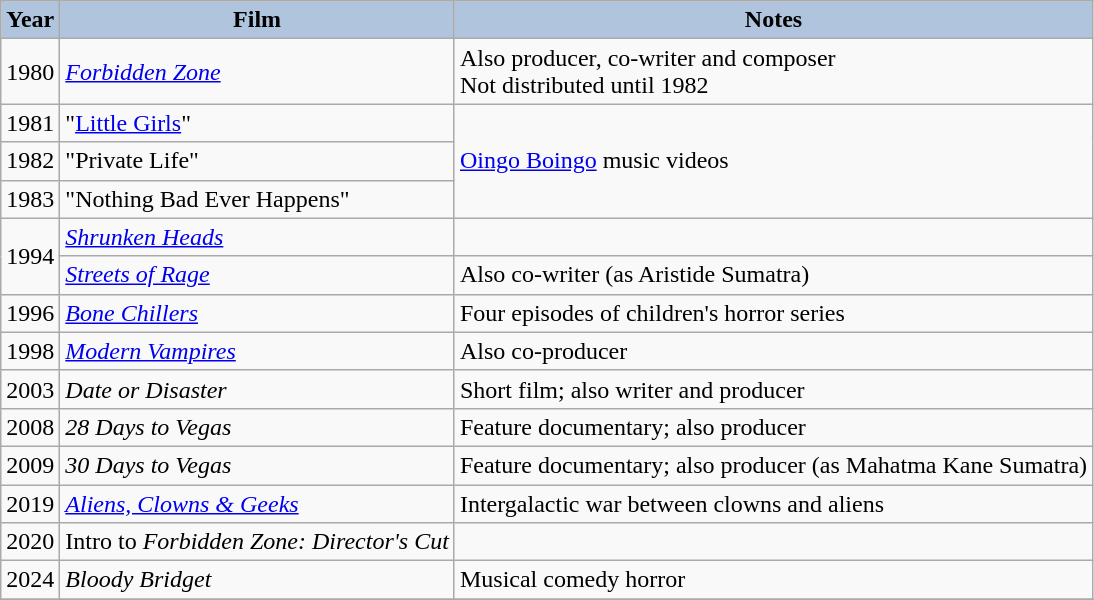<table class="wikitable">
<tr align="center">
<th style="background:#B0C4DE;">Year</th>
<th style="background:#B0C4DE;">Film</th>
<th style="background:#B0C4DE;">Notes</th>
</tr>
<tr>
<td>1980</td>
<td><em><a href='#'>Forbidden Zone</a></em></td>
<td>Also producer, co-writer and composer<br>Not distributed until 1982</td>
</tr>
<tr>
<td>1981</td>
<td>"<a href='#'>Little Girls</a>"</td>
<td rowspan=3><a href='#'>Oingo Boingo</a> music videos</td>
</tr>
<tr>
<td>1982</td>
<td>"Private Life"</td>
</tr>
<tr>
<td>1983</td>
<td>"Nothing Bad Ever Happens"</td>
</tr>
<tr>
<td rowspan=2>1994</td>
<td><em><a href='#'>Shrunken Heads</a></em></td>
<td></td>
</tr>
<tr>
<td><em><a href='#'>Streets of Rage</a></em></td>
<td>Also co-writer (as Aristide Sumatra)</td>
</tr>
<tr>
<td>1996</td>
<td><em><a href='#'>Bone Chillers</a></em></td>
<td>Four episodes of children's horror series</td>
</tr>
<tr>
<td>1998</td>
<td><em><a href='#'>Modern Vampires</a></em></td>
<td>Also co-producer</td>
</tr>
<tr>
<td>2003</td>
<td><em>Date or Disaster</em></td>
<td>Short film; also writer and producer</td>
</tr>
<tr>
<td>2008</td>
<td><em>28 Days to Vegas</em></td>
<td>Feature documentary; also producer</td>
</tr>
<tr>
<td>2009</td>
<td><em>30 Days to Vegas</em></td>
<td>Feature documentary; also producer (as Mahatma Kane Sumatra)</td>
</tr>
<tr>
<td>2019</td>
<td><em><a href='#'>Aliens, Clowns & Geeks</a></em></td>
<td>Intergalactic war between clowns and aliens</td>
</tr>
<tr>
<td>2020</td>
<td>Intro to <em>Forbidden Zone: Director's Cut</em></td>
<td></td>
</tr>
<tr>
<td>2024</td>
<td><em>Bloody Bridget</em></td>
<td>Musical comedy horror</td>
</tr>
<tr>
</tr>
</table>
